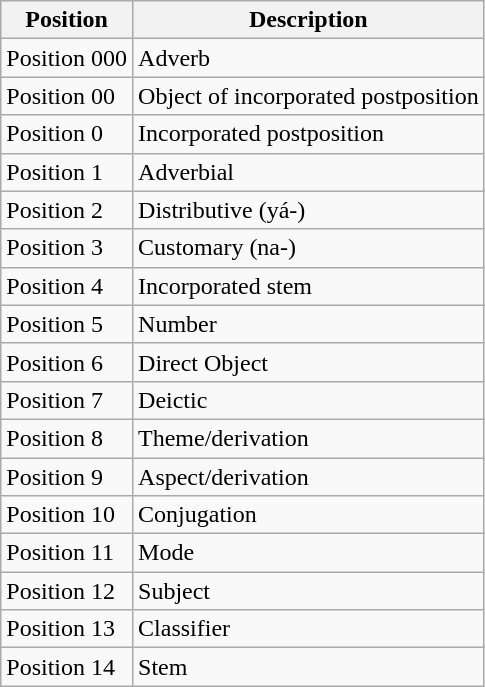<table class="wikitable">
<tr>
<th>Position</th>
<th>Description</th>
</tr>
<tr>
<td>Position 000</td>
<td>Adverb</td>
</tr>
<tr>
<td>Position 00</td>
<td>Object of incorporated postposition</td>
</tr>
<tr>
<td>Position 0</td>
<td>Incorporated postposition</td>
</tr>
<tr>
<td>Position 1</td>
<td>Adverbial</td>
</tr>
<tr>
<td>Position 2</td>
<td>Distributive (yá-)</td>
</tr>
<tr>
<td>Position 3</td>
<td>Customary (na-)</td>
</tr>
<tr>
<td>Position 4</td>
<td>Incorporated stem</td>
</tr>
<tr>
<td>Position 5</td>
<td>Number</td>
</tr>
<tr>
<td>Position 6</td>
<td>Direct Object</td>
</tr>
<tr>
<td>Position 7</td>
<td>Deictic</td>
</tr>
<tr>
<td>Position 8</td>
<td>Theme/derivation</td>
</tr>
<tr>
<td>Position 9</td>
<td>Aspect/derivation</td>
</tr>
<tr>
<td>Position 10</td>
<td>Conjugation</td>
</tr>
<tr>
<td>Position 11</td>
<td>Mode</td>
</tr>
<tr>
<td>Position 12</td>
<td>Subject</td>
</tr>
<tr>
<td>Position 13</td>
<td>Classifier</td>
</tr>
<tr>
<td>Position 14</td>
<td>Stem</td>
</tr>
</table>
